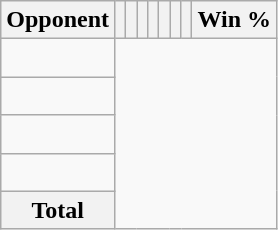<table class="wikitable sortable collapsible collapsed" style="text-align: center;">
<tr>
<th>Opponent</th>
<th></th>
<th></th>
<th></th>
<th></th>
<th></th>
<th></th>
<th></th>
<th>Win %</th>
</tr>
<tr>
<td align="left"><br></td>
</tr>
<tr>
<td align="left"><br></td>
</tr>
<tr>
<td align="left"><br></td>
</tr>
<tr>
<td align="left"><br></td>
</tr>
<tr class=sortbottom>
<th>Total<br></th>
</tr>
</table>
